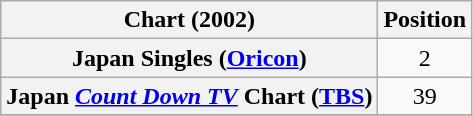<table class="wikitable plainrowheaders" style="text-align:center;">
<tr>
<th scope="col">Chart (2002)</th>
<th scope="col">Position</th>
</tr>
<tr>
<th scope="row">Japan Singles (<a href='#'>Oricon</a>)</th>
<td style="text-align:center;">2</td>
</tr>
<tr>
<th scope="row">Japan <em><a href='#'>Count Down TV</a></em> Chart (<a href='#'>TBS</a>)</th>
<td style="text-align:center;">39</td>
</tr>
<tr>
</tr>
</table>
